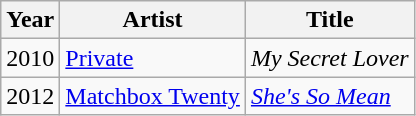<table class="wikitable">
<tr>
<th>Year</th>
<th>Artist</th>
<th>Title</th>
</tr>
<tr>
<td>2010</td>
<td><a href='#'>Private</a></td>
<td><em>My Secret Lover</em></td>
</tr>
<tr>
<td>2012</td>
<td><a href='#'>Matchbox Twenty</a></td>
<td><em><a href='#'>She's So Mean</a></em></td>
</tr>
</table>
